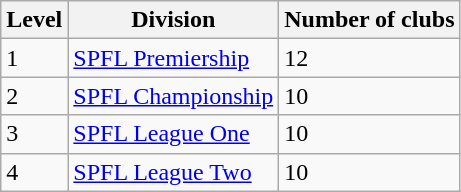<table class="wikitable">
<tr>
<th>Level</th>
<th>Division</th>
<th>Number of clubs</th>
</tr>
<tr>
<td>1</td>
<td><a href='#'>SPFL Premiership</a></td>
<td>12</td>
</tr>
<tr>
<td>2</td>
<td><a href='#'>SPFL Championship</a></td>
<td>10</td>
</tr>
<tr>
<td>3</td>
<td><a href='#'>SPFL League One</a></td>
<td>10</td>
</tr>
<tr>
<td>4</td>
<td><a href='#'>SPFL League Two</a></td>
<td>10</td>
</tr>
</table>
